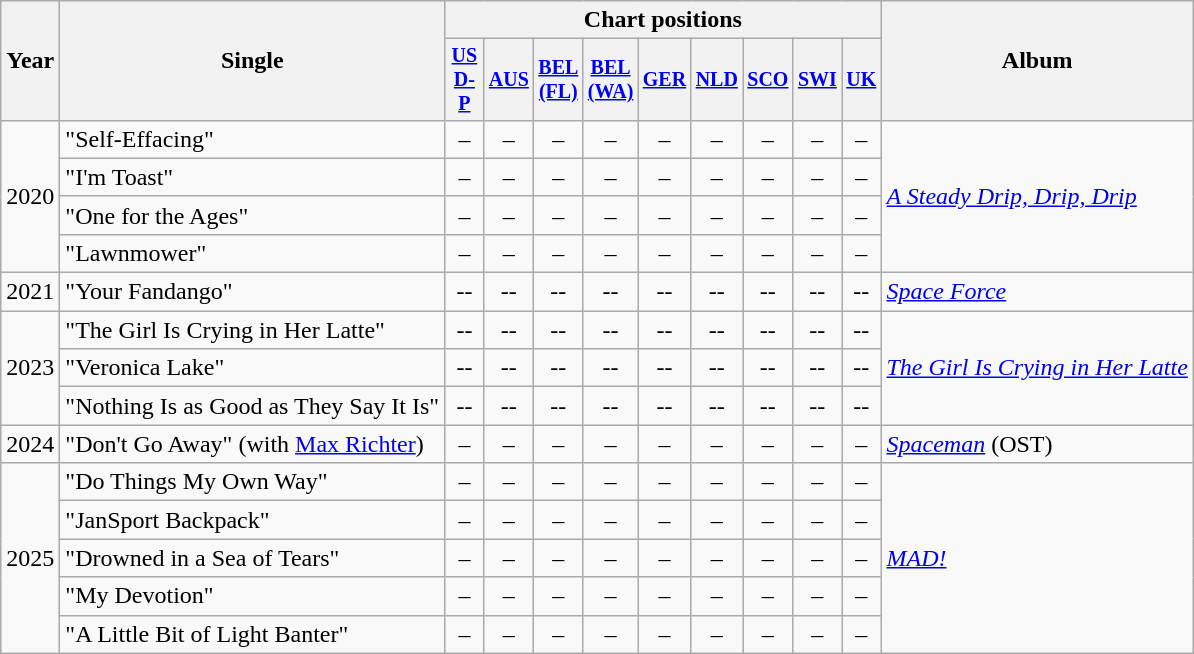<table class="wikitable" style=text-align:center;>
<tr>
<th rowspan=2>Year</th>
<th rowspan=2>Single</th>
<th colspan=9>Chart positions</th>
<th rowspan=2>Album</th>
</tr>
<tr style="font-size:smaller;">
<th style="width:20px;"><a href='#'>US D-P</a><br></th>
<th style="width:20px;"><a href='#'>AUS</a><br></th>
<th style="width:20px;"><a href='#'>BEL<br>(FL)</a><br></th>
<th style="width:20px;"><a href='#'>BEL<br>(WA)</a><br></th>
<th style="width:20px;"><a href='#'>GER</a><br></th>
<th style="width:20px;"><a href='#'>NLD</a><br></th>
<th style="width:20px;"><a href='#'>SCO</a></th>
<th style="width:20px;"><a href='#'>SWI</a><br></th>
<th style="width:20px;"><a href='#'>UK</a><br></th>
</tr>
<tr>
<td rowspan=4>2020</td>
<td align=left>"Self-Effacing"</td>
<td>–</td>
<td>–</td>
<td>–</td>
<td>–</td>
<td>–</td>
<td>–</td>
<td>–</td>
<td>–</td>
<td>–</td>
<td rowspan=4 align=left><em><a href='#'>A Steady Drip, Drip, Drip</a></em></td>
</tr>
<tr>
<td align=left>"I'm Toast"</td>
<td>–</td>
<td>–</td>
<td>–</td>
<td>–</td>
<td>–</td>
<td>–</td>
<td>–</td>
<td>–</td>
<td>–</td>
</tr>
<tr>
<td align=left>"One for the Ages"</td>
<td>–</td>
<td>–</td>
<td>–</td>
<td>–</td>
<td>–</td>
<td>–</td>
<td>–</td>
<td>–</td>
<td>–</td>
</tr>
<tr>
<td align=left>"Lawnmower"</td>
<td>–</td>
<td>–</td>
<td>–</td>
<td>–</td>
<td>–</td>
<td>–</td>
<td>–</td>
<td>–</td>
<td>–</td>
</tr>
<tr>
<td>2021</td>
<td align=left>"Your Fandango" </td>
<td>--</td>
<td>--</td>
<td>--</td>
<td>--</td>
<td>--</td>
<td>--</td>
<td>--</td>
<td>--</td>
<td>--</td>
<td align=left><em><a href='#'>Space Force</a></em></td>
</tr>
<tr>
<td rowspan="3">2023</td>
<td align=left>"The Girl Is Crying in Her Latte"</td>
<td>--</td>
<td>--</td>
<td>--</td>
<td>--</td>
<td>--</td>
<td>--</td>
<td>--</td>
<td>--</td>
<td>--</td>
<td rowspan="3" align="left"><em><a href='#'>The Girl Is Crying in Her Latte</a></em></td>
</tr>
<tr>
<td align=left>"Veronica Lake"</td>
<td>--</td>
<td>--</td>
<td>--</td>
<td>--</td>
<td>--</td>
<td>--</td>
<td>--</td>
<td>--</td>
<td>--</td>
</tr>
<tr>
<td align=left>"Nothing Is as Good as They Say It Is"</td>
<td>--</td>
<td>--</td>
<td>--</td>
<td>--</td>
<td>--</td>
<td>--</td>
<td>--</td>
<td>--</td>
<td>--</td>
</tr>
<tr>
<td>2024</td>
<td align=left>"Don't Go Away" (with <a href='#'>Max Richter</a>)</td>
<td>–</td>
<td>–</td>
<td>–</td>
<td>–</td>
<td>–</td>
<td>–</td>
<td>–</td>
<td>–</td>
<td>–</td>
<td align=left><em><a href='#'>Spaceman</a></em> (OST)</td>
</tr>
<tr>
<td rowspan="5">2025</td>
<td align=left>"Do Things My Own Way"</td>
<td>–</td>
<td>–</td>
<td>–</td>
<td>–</td>
<td>–</td>
<td>–</td>
<td>–</td>
<td>–</td>
<td>–</td>
<td rowspan="5" align="left"><em><a href='#'>MAD!</a></em></td>
</tr>
<tr>
<td align=left>"JanSport Backpack"</td>
<td>–</td>
<td>–</td>
<td>–</td>
<td>–</td>
<td>–</td>
<td>–</td>
<td>–</td>
<td>–</td>
<td>–</td>
</tr>
<tr>
<td align=left>"Drowned in a Sea of Tears"</td>
<td>–</td>
<td>–</td>
<td>–</td>
<td>–</td>
<td>–</td>
<td>–</td>
<td>–</td>
<td>–</td>
<td>–</td>
</tr>
<tr>
<td align=left>"My Devotion"</td>
<td>–</td>
<td>–</td>
<td>–</td>
<td>–</td>
<td>–</td>
<td>–</td>
<td>–</td>
<td>–</td>
<td>–</td>
</tr>
<tr>
<td align="left">"A Little Bit of Light Banter"</td>
<td>–</td>
<td>–</td>
<td>–</td>
<td>–</td>
<td>–</td>
<td>–</td>
<td>–</td>
<td>–</td>
<td>–</td>
</tr>
</table>
